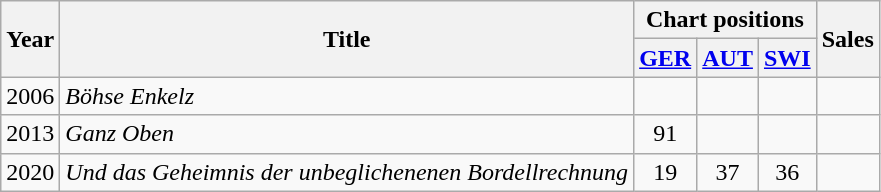<table class="wikitable">
<tr>
<th rowspan="2">Year</th>
<th rowspan="2">Title</th>
<th colspan="3">Chart positions</th>
<th rowspan="2">Sales</th>
</tr>
<tr>
<th><a href='#'>GER</a><br></th>
<th><a href='#'>AUT</a><br></th>
<th><a href='#'>SWI</a><br></th>
</tr>
<tr>
<td>2006</td>
<td><em>Böhse Enkelz</em></td>
<td align="center"></td>
<td align="center"></td>
<td align="center"></td>
<td></td>
</tr>
<tr>
<td>2013</td>
<td><em>Ganz Oben</em></td>
<td align="center">91</td>
<td align="center"></td>
<td align="center"></td>
<td></td>
</tr>
<tr>
<td>2020</td>
<td><em>Und das Geheimnis der unbeglichenenen Bordellrechnung</em></td>
<td align="center">19</td>
<td align="center">37</td>
<td align="center">36</td>
<td></td>
</tr>
</table>
